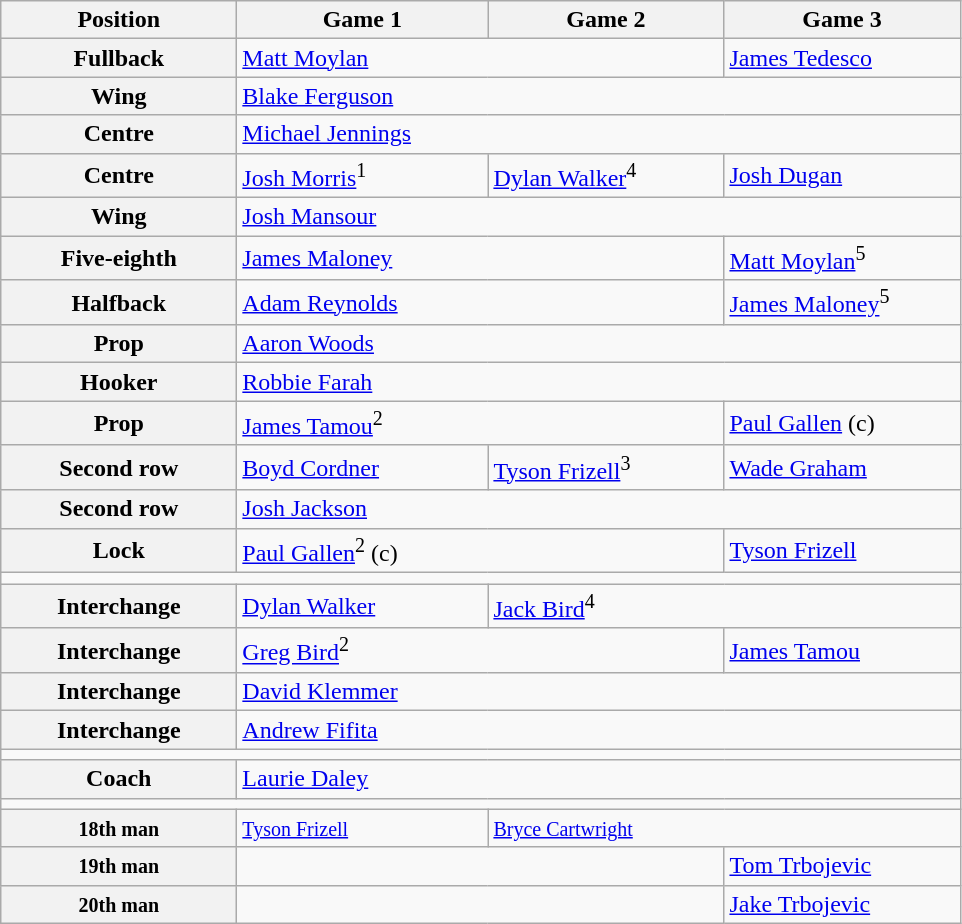<table class="wikitable">
<tr>
<th style="width:150px;">Position</th>
<th style="width:160px;">Game 1</th>
<th style="width:150px;">Game 2</th>
<th style="width:150px;">Game 3</th>
</tr>
<tr>
<th>Fullback</th>
<td colspan="2"> <a href='#'>Matt Moylan</a></td>
<td colspan="1"> <a href='#'>James Tedesco</a></td>
</tr>
<tr>
<th>Wing</th>
<td colspan="3"> <a href='#'>Blake Ferguson</a></td>
</tr>
<tr>
<th>Centre</th>
<td colspan="3"> <a href='#'>Michael Jennings</a></td>
</tr>
<tr>
<th>Centre</th>
<td colspan="1"> <a href='#'>Josh Morris</a><sup>1</sup></td>
<td colspan="1"> <a href='#'>Dylan Walker</a><sup>4</sup></td>
<td colspan="1"> <a href='#'>Josh Dugan</a></td>
</tr>
<tr>
<th>Wing</th>
<td colspan="3"> <a href='#'>Josh Mansour</a></td>
</tr>
<tr>
<th>Five-eighth</th>
<td colspan="2"> <a href='#'>James Maloney</a></td>
<td colspan="1"> <a href='#'>Matt Moylan</a><sup>5</sup></td>
</tr>
<tr>
<th>Halfback</th>
<td colspan="2"> <a href='#'>Adam Reynolds</a></td>
<td colspan="1"> <a href='#'>James Maloney</a><sup>5</sup></td>
</tr>
<tr>
<th>Prop</th>
<td colspan="3"> <a href='#'>Aaron Woods</a></td>
</tr>
<tr>
<th>Hooker</th>
<td colspan="3"> <a href='#'>Robbie Farah</a></td>
</tr>
<tr>
<th>Prop</th>
<td colspan="2"> <a href='#'>James Tamou</a><sup>2</sup></td>
<td colspan="1"> <a href='#'>Paul Gallen</a> (c)</td>
</tr>
<tr>
<th>Second row</th>
<td colspan="1"> <a href='#'>Boyd Cordner</a></td>
<td colspan="1"> <a href='#'>Tyson Frizell</a><sup>3</sup></td>
<td colspan="1"> <a href='#'>Wade Graham</a></td>
</tr>
<tr>
<th>Second row</th>
<td colspan="3"> <a href='#'>Josh Jackson</a></td>
</tr>
<tr>
<th>Lock</th>
<td colspan="2"> <a href='#'>Paul Gallen</a><sup>2</sup> (c)</td>
<td colspan="1"> <a href='#'>Tyson Frizell</a></td>
</tr>
<tr>
<td colspan="4"></td>
</tr>
<tr>
<th>Interchange</th>
<td colspan="1"> <a href='#'>Dylan Walker</a></td>
<td colspan="2"> <a href='#'>Jack Bird</a><sup>4</sup></td>
</tr>
<tr>
<th>Interchange</th>
<td colspan="2"> <a href='#'>Greg Bird</a><sup>2</sup></td>
<td colspan="1"> <a href='#'>James Tamou</a></td>
</tr>
<tr>
<th>Interchange</th>
<td colspan="3"> <a href='#'>David Klemmer</a></td>
</tr>
<tr>
<th>Interchange</th>
<td colspan="3"> <a href='#'>Andrew Fifita</a></td>
</tr>
<tr>
<td colspan="4"></td>
</tr>
<tr>
<th>Coach</th>
<td colspan="3"> <a href='#'>Laurie Daley</a></td>
</tr>
<tr>
<td colspan="4"></td>
</tr>
<tr>
<th><small>18th man</small></th>
<td colspan="1"> <small><a href='#'>Tyson Frizell</a></small></td>
<td colspan="2"> <small><a href='#'>Bryce Cartwright</a></small></td>
</tr>
<tr>
<th><small>19th man</small></th>
<td colspan="2"></td>
<td colspan="1"> <a href='#'>Tom Trbojevic</a></td>
</tr>
<tr>
<th><small>20th man</small></th>
<td colspan="2"></td>
<td colspan="1"> <a href='#'>Jake Trbojevic</a></td>
</tr>
</table>
